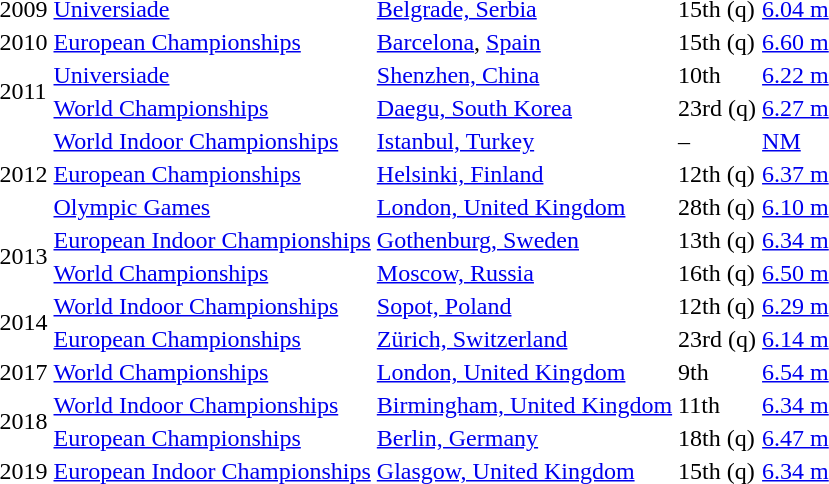<table>
<tr>
<td>2009</td>
<td><a href='#'>Universiade</a></td>
<td><a href='#'>Belgrade, Serbia</a></td>
<td>15th (q)</td>
<td><a href='#'>6.04 m</a></td>
</tr>
<tr>
<td>2010</td>
<td><a href='#'>European Championships</a></td>
<td><a href='#'>Barcelona</a>, <a href='#'>Spain</a></td>
<td>15th (q)</td>
<td><a href='#'>6.60 m</a></td>
</tr>
<tr>
<td rowspan=2>2011</td>
<td><a href='#'>Universiade</a></td>
<td><a href='#'>Shenzhen, China</a></td>
<td>10th</td>
<td><a href='#'>6.22 m</a></td>
</tr>
<tr>
<td><a href='#'>World Championships</a></td>
<td><a href='#'>Daegu, South Korea</a></td>
<td>23rd (q)</td>
<td><a href='#'>6.27 m</a></td>
</tr>
<tr>
<td rowspan=3>2012</td>
<td><a href='#'>World Indoor Championships</a></td>
<td><a href='#'>Istanbul, Turkey</a></td>
<td>–</td>
<td><a href='#'>NM</a></td>
</tr>
<tr>
<td><a href='#'>European Championships</a></td>
<td><a href='#'>Helsinki, Finland</a></td>
<td>12th (q)</td>
<td><a href='#'>6.37 m</a></td>
</tr>
<tr>
<td><a href='#'>Olympic Games</a></td>
<td><a href='#'>London, United Kingdom</a></td>
<td>28th (q)</td>
<td><a href='#'>6.10 m</a></td>
</tr>
<tr>
<td rowspan=2>2013</td>
<td><a href='#'>European Indoor Championships</a></td>
<td><a href='#'>Gothenburg, Sweden</a></td>
<td>13th (q)</td>
<td><a href='#'>6.34 m</a></td>
</tr>
<tr>
<td><a href='#'>World Championships</a></td>
<td><a href='#'>Moscow, Russia</a></td>
<td>16th (q)</td>
<td><a href='#'>6.50 m</a></td>
</tr>
<tr>
<td rowspan=2>2014</td>
<td><a href='#'>World Indoor Championships</a></td>
<td><a href='#'>Sopot, Poland</a></td>
<td>12th (q)</td>
<td><a href='#'>6.29 m</a></td>
</tr>
<tr>
<td><a href='#'>European Championships</a></td>
<td><a href='#'>Zürich, Switzerland</a></td>
<td>23rd (q)</td>
<td><a href='#'>6.14 m</a></td>
</tr>
<tr>
<td>2017</td>
<td><a href='#'>World Championships</a></td>
<td><a href='#'>London, United Kingdom</a></td>
<td>9th</td>
<td><a href='#'>6.54 m</a></td>
</tr>
<tr>
<td rowspan=2>2018</td>
<td><a href='#'>World Indoor Championships</a></td>
<td><a href='#'>Birmingham, United Kingdom</a></td>
<td>11th</td>
<td><a href='#'>6.34 m</a></td>
</tr>
<tr>
<td><a href='#'>European Championships</a></td>
<td><a href='#'>Berlin, Germany</a></td>
<td>18th (q)</td>
<td><a href='#'>6.47 m</a></td>
</tr>
<tr>
<td>2019</td>
<td><a href='#'>European Indoor Championships</a></td>
<td><a href='#'>Glasgow, United Kingdom</a></td>
<td>15th (q)</td>
<td><a href='#'>6.34 m</a></td>
</tr>
</table>
